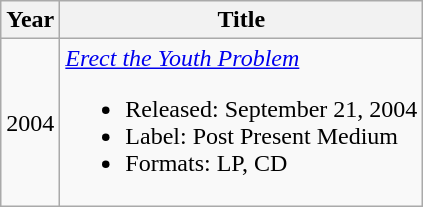<table class="wikitable">
<tr>
<th>Year</th>
<th>Title</th>
</tr>
<tr>
<td>2004</td>
<td><em><a href='#'>Erect the Youth Problem</a></em><br><ul><li>Released: September 21, 2004</li><li>Label: Post Present Medium</li><li>Formats: LP, CD</li></ul></td>
</tr>
</table>
